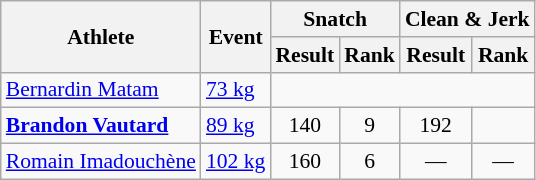<table class="wikitable" style="font-size:90%">
<tr>
<th rowspan="2">Athlete</th>
<th rowspan="2">Event</th>
<th colspan="2">Snatch</th>
<th colspan="2">Clean & Jerk</th>
</tr>
<tr>
<th>Result</th>
<th>Rank</th>
<th>Result</th>
<th>Rank</th>
</tr>
<tr align=center>
<td align=left><a href='#'>Bernardin Matam</a></td>
<td align=left><a href='#'>73 kg</a></td>
<td colspan="4"></td>
</tr>
<tr align=center>
<td align=left><strong><a href='#'>Brandon Vautard</a></strong></td>
<td align=left><a href='#'>89 kg</a></td>
<td>140</td>
<td>9</td>
<td>192</td>
<td></td>
</tr>
<tr align=center>
<td align=left><a href='#'>Romain Imadouchène</a></td>
<td align=left><a href='#'>102 kg</a></td>
<td>160</td>
<td>6</td>
<td>—</td>
<td>—</td>
</tr>
</table>
